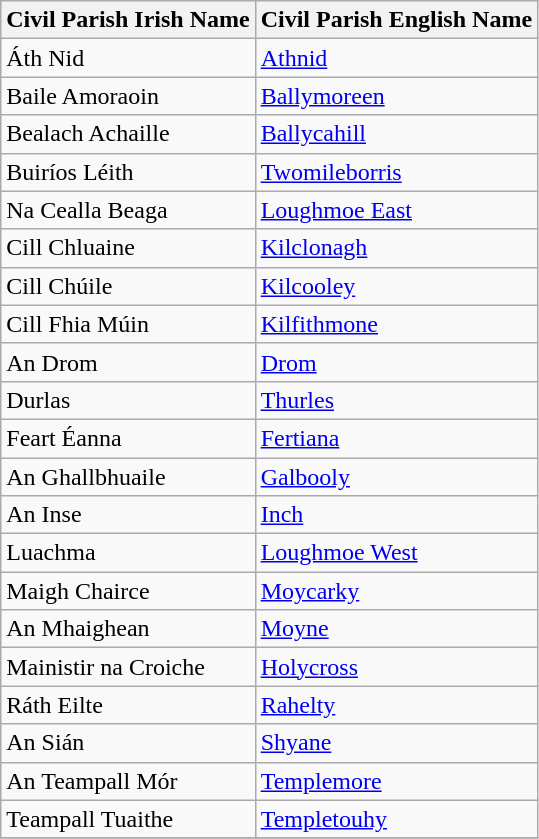<table class="wikitable">
<tr>
<th>Civil Parish Irish Name</th>
<th>Civil Parish English Name</th>
</tr>
<tr>
<td>Áth Nid</td>
<td><a href='#'>Athnid</a></td>
</tr>
<tr>
<td>Baile Amoraoin</td>
<td><a href='#'>Ballymoreen</a></td>
</tr>
<tr>
<td>Bealach Achaille</td>
<td><a href='#'>Ballycahill</a></td>
</tr>
<tr>
<td>Buiríos Léith</td>
<td><a href='#'>Twomileborris</a></td>
</tr>
<tr>
<td>Na Cealla Beaga</td>
<td><a href='#'>Loughmoe East</a></td>
</tr>
<tr>
<td>Cill Chluaine</td>
<td><a href='#'>Kilclonagh</a></td>
</tr>
<tr>
<td>Cill Chúile</td>
<td><a href='#'>Kilcooley</a></td>
</tr>
<tr>
<td>Cill Fhia Múin</td>
<td><a href='#'>Kilfithmone</a></td>
</tr>
<tr>
<td>An Drom</td>
<td><a href='#'>Drom</a></td>
</tr>
<tr>
<td>Durlas</td>
<td><a href='#'>Thurles</a></td>
</tr>
<tr>
<td>Feart Éanna</td>
<td><a href='#'>Fertiana</a></td>
</tr>
<tr>
<td>An Ghallbhuaile</td>
<td><a href='#'>Galbooly</a></td>
</tr>
<tr>
<td>An Inse</td>
<td><a href='#'>Inch</a></td>
</tr>
<tr>
<td>Luachma</td>
<td><a href='#'>Loughmoe West</a></td>
</tr>
<tr>
<td>Maigh Chairce</td>
<td><a href='#'>Moycarky</a></td>
</tr>
<tr>
<td>An Mhaighean</td>
<td><a href='#'>Moyne</a></td>
</tr>
<tr>
<td>Mainistir na Croiche</td>
<td><a href='#'>Holycross</a></td>
</tr>
<tr>
<td>Ráth Eilte</td>
<td><a href='#'>Rahelty</a></td>
</tr>
<tr>
<td>An Sián</td>
<td><a href='#'>Shyane</a></td>
</tr>
<tr>
<td>An Teampall Mór</td>
<td><a href='#'>Templemore</a></td>
</tr>
<tr>
<td>Teampall Tuaithe</td>
<td><a href='#'>Templetouhy</a></td>
</tr>
<tr>
</tr>
</table>
